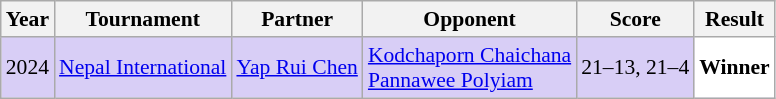<table class="sortable wikitable" style="font-size: 90%;">
<tr>
<th>Year</th>
<th>Tournament</th>
<th>Partner</th>
<th>Opponent</th>
<th>Score</th>
<th>Result</th>
</tr>
<tr style="background:#D8CEF6">
<td align="center">2024</td>
<td align="left"><a href='#'>Nepal International</a></td>
<td align="left"> <a href='#'>Yap Rui Chen</a></td>
<td align="left"> <a href='#'>Kodchaporn Chaichana</a><br> <a href='#'>Pannawee Polyiam</a></td>
<td align="left">21–13, 21–4</td>
<td style="text-align:left; background:white"> <strong>Winner</strong></td>
</tr>
</table>
